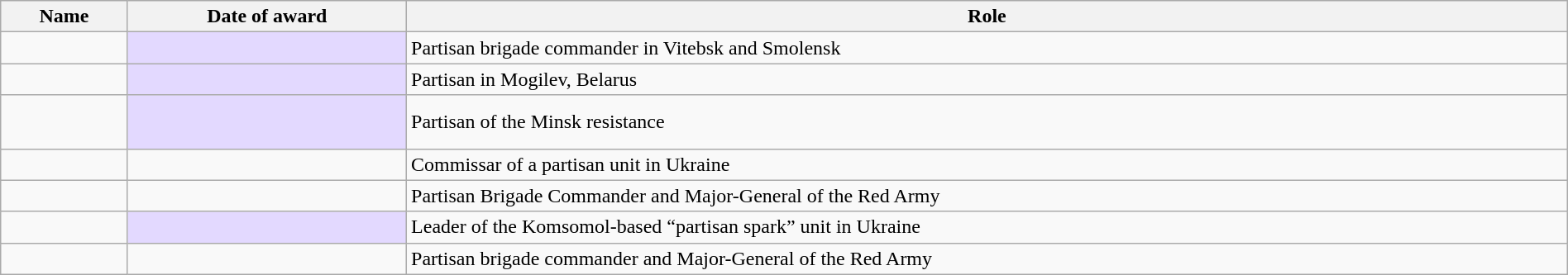<table class="wikitable sortable" width="100%">
<tr>
<th>Name</th>
<th>Date of award</th>
<th>Role</th>
</tr>
<tr>
<td><strong></strong><br></td>
<td style="background:#e3d9ff;"></td>
<td>Partisan brigade commander in Vitebsk and Smolensk</td>
</tr>
<tr>
<td><strong></strong><br></td>
<td style="background:#e3d9ff;"></td>
<td>Partisan in Mogilev, Belarus</td>
</tr>
<tr>
<td><strong></strong><br><br></td>
<td style="background:#e3d9ff;"></td>
<td>Partisan of the Minsk resistance</td>
</tr>
<tr>
<td><strong></strong><br></td>
<td></td>
<td>Commissar of a partisan unit in Ukraine</td>
</tr>
<tr>
<td><strong></strong><br></td>
<td></td>
<td>Partisan Brigade Commander and Major-General of the Red Army</td>
</tr>
<tr>
<td><strong></strong><br></td>
<td style="background:#e3d9ff;"></td>
<td>Leader of the Komsomol-based “partisan spark” unit in Ukraine</td>
</tr>
<tr>
<td><strong></strong><br></td>
<td></td>
<td>Partisan brigade commander and Major-General of the Red Army</td>
</tr>
</table>
